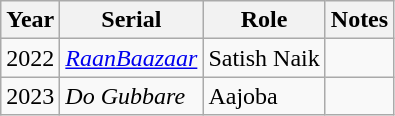<table class="wikitable sortable">
<tr>
<th>Year</th>
<th>Serial</th>
<th>Role</th>
<th>Notes</th>
</tr>
<tr>
<td>2022</td>
<td><em><a href='#'>RaanBaazaar</a></em></td>
<td>Satish Naik</td>
<td></td>
</tr>
<tr>
<td>2023</td>
<td><em>Do Gubbare</em></td>
<td>Aajoba</td>
<td></td>
</tr>
</table>
